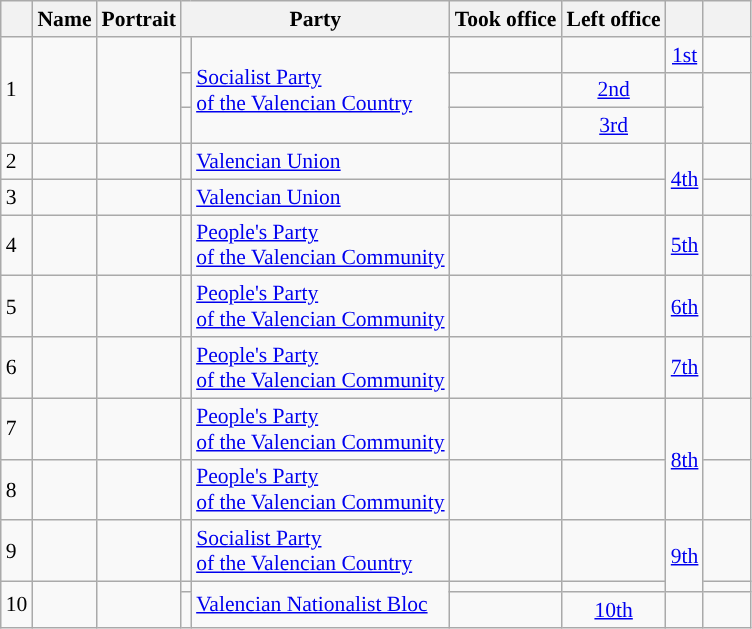<table class="wikitable plainrowheaders sortable" style="font-size:90%; text-align:left;">
<tr>
<th scope=col></th>
<th scope=col>Name</th>
<th scope=col class=unsortable>Portrait</th>
<th scope=col colspan="2">Party</th>
<th scope=col>Took office</th>
<th scope=col>Left office</th>
<th scope=col></th>
<th scope=col width=25px class=unsortable></th>
</tr>
<tr>
<td rowspan=3>1</td>
<td style="white-space: nowrap;" rowspan=3></td>
<td align=center rowspan=3></td>
<td !align="center" style="background:"></td>
<td rowspan=3><a href='#'>Socialist Party<br>of the Valencian Country</a></td>
<td align=center></td>
<td align=center></td>
<td align=center><a href='#'>1st</a></td>
<td align=center></td>
</tr>
<tr>
<td align=center></td>
<td align=center></td>
<td align=center><a href='#'>2nd</a></td>
<td align=center></td>
</tr>
<tr>
<td align=center></td>
<td align=center></td>
<td align=center><a href='#'>3rd</a></td>
<td align=center></td>
</tr>
<tr>
<td>2</td>
<td style="white-space: nowrap;"></td>
<td align=center></td>
<td !align="center" style="background:"></td>
<td><a href='#'>Valencian Union</a></td>
<td align=center></td>
<td align=center></td>
<td align=center rowspan=2><a href='#'>4th</a></td>
<td align=center></td>
</tr>
<tr>
<td>3</td>
<td style="white-space: nowrap;"></td>
<td align=center></td>
<td !align="center" style="background:"></td>
<td><a href='#'>Valencian Union</a></td>
<td align=center></td>
<td align=center></td>
<td align=center></td>
</tr>
<tr>
<td>4</td>
<td style="white-space: nowrap;"></td>
<td align=center></td>
<td !align="center" style="background:"></td>
<td><a href='#'>People's Party<br>of the Valencian Community</a></td>
<td align=center></td>
<td align=center></td>
<td align=center><a href='#'>5th</a></td>
<td align=center></td>
</tr>
<tr>
<td>5</td>
<td style="white-space: nowrap;"></td>
<td align=center></td>
<td !align="center" style="background:"></td>
<td><a href='#'>People's Party<br>of the Valencian Community</a></td>
<td align=center></td>
<td align=center></td>
<td align=center><a href='#'>6th</a></td>
<td align=center></td>
</tr>
<tr>
<td>6</td>
<td style="white-space: nowrap;"></td>
<td align=center></td>
<td !align="center" style="background:"></td>
<td><a href='#'>People's Party<br>of the Valencian Community</a></td>
<td align=center></td>
<td align=center></td>
<td align=center><a href='#'>7th</a></td>
<td align=center></td>
</tr>
<tr>
<td>7</td>
<td style="white-space: nowrap;"></td>
<td align=center></td>
<td !align="center" style="background:"></td>
<td><a href='#'>People's Party<br>of the Valencian Community</a></td>
<td align=center></td>
<td align=center></td>
<td align=center rowspan=2><a href='#'>8th</a></td>
<td align=center></td>
</tr>
<tr>
<td>8</td>
<td style="white-space: nowrap;"></td>
<td align=center></td>
<td !align="center" style="background:"></td>
<td><a href='#'>People's Party<br>of the Valencian Community</a></td>
<td align=center></td>
<td align=center></td>
<td align=center></td>
</tr>
<tr>
<td>9</td>
<td style="white-space: nowrap;"></td>
<td align=center></td>
<td !align="center" style="background:"></td>
<td><a href='#'>Socialist Party<br>of the Valencian Country</a></td>
<td align=center></td>
<td align=center></td>
<td align=center rowspan=2><a href='#'>9th</a></td>
<td align=center></td>
</tr>
<tr>
<td rowspan=2>10</td>
<td style="white-space: nowrap;" rowspan=2></td>
<td align=center rowspan=2></td>
<td !align="center" style="background:"></td>
<td rowspan=2><a href='#'>Valencian Nationalist Bloc</a></td>
<td align=center></td>
<td align=center></td>
<td align=center></td>
</tr>
<tr>
<td align=center></td>
<td align=center></td>
<td align=center><a href='#'>10th</a></td>
<td align=center></td>
</tr>
</table>
